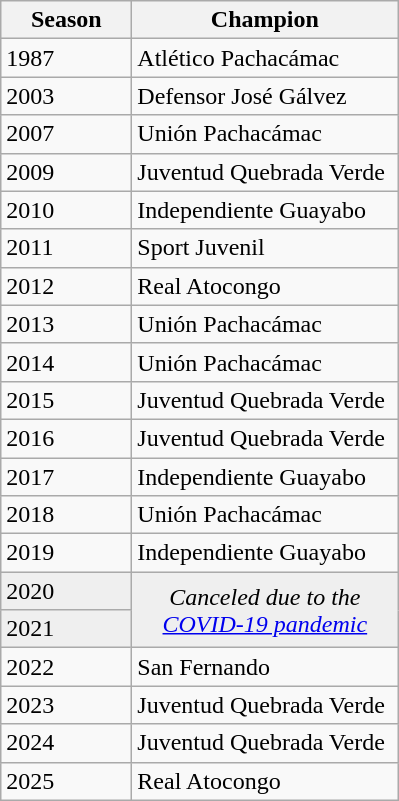<table class="wikitable sortable">
<tr>
<th width=80px>Season</th>
<th width=170px>Champion</th>
</tr>
<tr>
<td>1987</td>
<td>Atlético Pachacámac</td>
</tr>
<tr>
<td>2003</td>
<td>Defensor José Gálvez</td>
</tr>
<tr>
<td>2007</td>
<td>Unión Pachacámac</td>
</tr>
<tr>
<td>2009</td>
<td>Juventud Quebrada Verde</td>
</tr>
<tr>
<td>2010</td>
<td>Independiente Guayabo</td>
</tr>
<tr>
<td>2011</td>
<td>Sport Juvenil</td>
</tr>
<tr>
<td>2012</td>
<td>Real Atocongo</td>
</tr>
<tr>
<td>2013</td>
<td>Unión Pachacámac</td>
</tr>
<tr>
<td>2014</td>
<td>Unión Pachacámac</td>
</tr>
<tr>
<td>2015</td>
<td>Juventud Quebrada Verde</td>
</tr>
<tr>
<td>2016</td>
<td>Juventud Quebrada Verde</td>
</tr>
<tr>
<td>2017</td>
<td>Independiente Guayabo</td>
</tr>
<tr>
<td>2018</td>
<td>Unión Pachacámac</td>
</tr>
<tr>
<td>2019</td>
<td>Independiente Guayabo</td>
</tr>
<tr bgcolor=#efefef>
<td>2020</td>
<td rowspan=2 colspan="1" align=center><em>Canceled due to the <a href='#'>COVID-19 pandemic</a></em></td>
</tr>
<tr bgcolor=#efefef>
<td>2021</td>
</tr>
<tr>
<td>2022</td>
<td>San Fernando</td>
</tr>
<tr>
<td>2023</td>
<td>Juventud Quebrada Verde</td>
</tr>
<tr>
<td>2024</td>
<td>Juventud Quebrada Verde</td>
</tr>
<tr>
<td>2025</td>
<td>Real Atocongo</td>
</tr>
</table>
